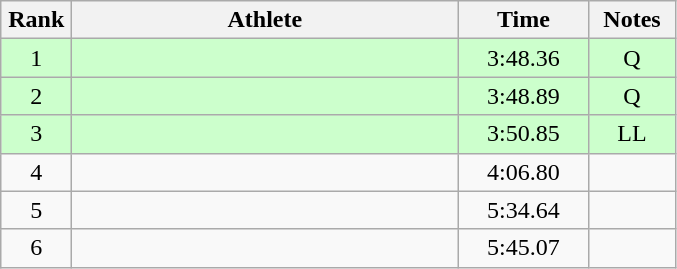<table class=wikitable style="text-align:center">
<tr>
<th width=40>Rank</th>
<th width=250>Athlete</th>
<th width=80>Time</th>
<th width=50>Notes</th>
</tr>
<tr bgcolor="ccffcc">
<td>1</td>
<td align=left></td>
<td>3:48.36</td>
<td>Q</td>
</tr>
<tr bgcolor="ccffcc">
<td>2</td>
<td align=left></td>
<td>3:48.89</td>
<td>Q</td>
</tr>
<tr bgcolor="ccffcc">
<td>3</td>
<td align=left></td>
<td>3:50.85</td>
<td>LL</td>
</tr>
<tr>
<td>4</td>
<td align=left></td>
<td>4:06.80</td>
<td></td>
</tr>
<tr>
<td>5</td>
<td align=left></td>
<td>5:34.64</td>
<td></td>
</tr>
<tr>
<td>6</td>
<td align=left></td>
<td>5:45.07</td>
<td></td>
</tr>
</table>
